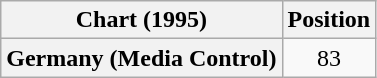<table class="wikitable plainrowheaders" style="text-align:center">
<tr>
<th scope="col">Chart (1995)</th>
<th scope="col">Position</th>
</tr>
<tr>
<th scope="row">Germany (Media Control)</th>
<td>83</td>
</tr>
</table>
